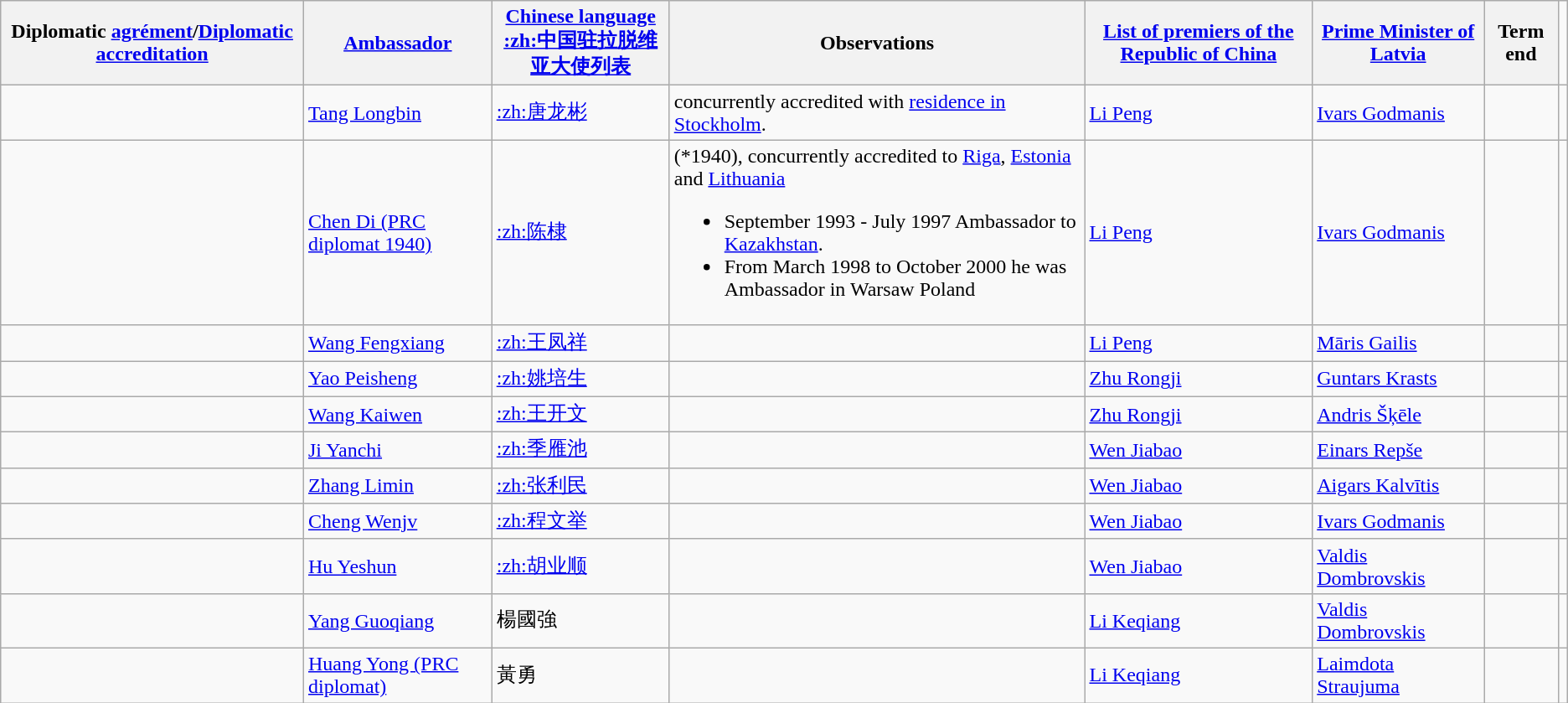<table class="wikitable sortable">
<tr>
<th>Diplomatic <a href='#'>agrément</a>/<a href='#'>Diplomatic accreditation</a></th>
<th><a href='#'>Ambassador</a></th>
<th><a href='#'>Chinese language</a><br><a href='#'>:zh:中国驻拉脱维亚大使列表</a></th>
<th>Observations</th>
<th><a href='#'>List of premiers of the Republic of China</a></th>
<th><a href='#'>Prime Minister of Latvia</a></th>
<th>Term end</th>
</tr>
<tr>
<td></td>
<td><a href='#'>Tang Longbin</a></td>
<td><a href='#'>:zh:唐龙彬</a></td>
<td>concurrently accredited with <a href='#'>residence in Stockholm</a>.</td>
<td><a href='#'>Li Peng</a></td>
<td><a href='#'>Ivars Godmanis</a></td>
<td></td>
<td></td>
</tr>
<tr>
<td></td>
<td><a href='#'>Chen Di (PRC diplomat 1940)</a></td>
<td><a href='#'>:zh:陈棣</a></td>
<td>(*1940), concurrently accredited to <a href='#'>Riga</a>, <a href='#'>Estonia</a> and <a href='#'>Lithuania</a><br><ul><li>September 1993 - July 1997 Ambassador to <a href='#'>Kazakhstan</a>.</li><li>From March 1998 to October 2000 he was Ambassador in Warsaw Poland</li></ul></td>
<td><a href='#'>Li Peng</a></td>
<td><a href='#'>Ivars Godmanis</a></td>
<td></td>
<td></td>
</tr>
<tr>
<td></td>
<td><a href='#'>Wang Fengxiang</a></td>
<td><a href='#'>:zh:王凤祥</a></td>
<td></td>
<td><a href='#'>Li Peng</a></td>
<td><a href='#'>Māris Gailis</a></td>
<td></td>
<td></td>
</tr>
<tr>
<td></td>
<td><a href='#'>Yao Peisheng</a></td>
<td><a href='#'>:zh:姚培生</a></td>
<td></td>
<td><a href='#'>Zhu Rongji</a></td>
<td><a href='#'>Guntars Krasts</a></td>
<td></td>
<td></td>
</tr>
<tr>
<td></td>
<td><a href='#'>Wang Kaiwen</a></td>
<td><a href='#'>:zh:王开文</a></td>
<td></td>
<td><a href='#'>Zhu Rongji</a></td>
<td><a href='#'>Andris Šķēle</a></td>
<td></td>
<td></td>
</tr>
<tr>
<td></td>
<td><a href='#'>Ji Yanchi</a></td>
<td><a href='#'>:zh:季雁池</a></td>
<td></td>
<td><a href='#'>Wen Jiabao</a></td>
<td><a href='#'>Einars Repše</a></td>
<td></td>
<td></td>
</tr>
<tr>
<td></td>
<td><a href='#'>Zhang Limin</a></td>
<td><a href='#'>:zh:张利民</a></td>
<td></td>
<td><a href='#'>Wen Jiabao</a></td>
<td><a href='#'>Aigars Kalvītis</a></td>
<td></td>
<td></td>
</tr>
<tr>
<td></td>
<td><a href='#'>Cheng Wenjv</a></td>
<td><a href='#'>:zh:程文举</a></td>
<td></td>
<td><a href='#'>Wen Jiabao</a></td>
<td><a href='#'>Ivars Godmanis</a></td>
<td></td>
<td></td>
</tr>
<tr>
<td></td>
<td><a href='#'>Hu Yeshun</a></td>
<td><a href='#'>:zh:胡业顺</a></td>
<td></td>
<td><a href='#'>Wen Jiabao</a></td>
<td><a href='#'>Valdis Dombrovskis</a></td>
<td></td>
<td></td>
</tr>
<tr>
<td></td>
<td><a href='#'>Yang Guoqiang</a></td>
<td>楊國強</td>
<td></td>
<td><a href='#'>Li Keqiang</a></td>
<td><a href='#'>Valdis Dombrovskis</a></td>
<td></td>
<td></td>
</tr>
<tr>
<td></td>
<td><a href='#'>Huang Yong (PRC diplomat)</a></td>
<td>黃勇</td>
<td></td>
<td><a href='#'>Li Keqiang</a></td>
<td><a href='#'>Laimdota Straujuma</a></td>
<td></td>
<td></td>
</tr>
</table>
